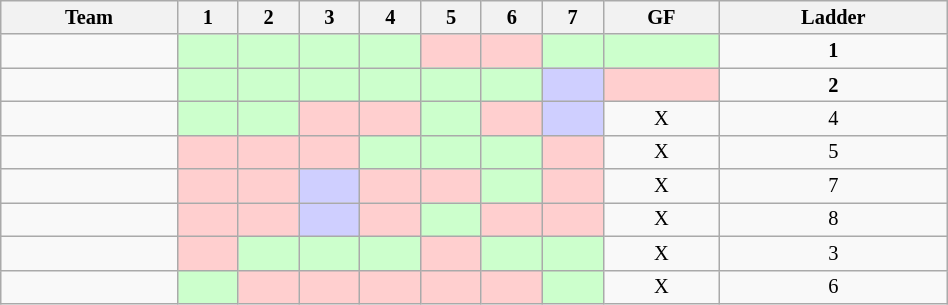<table class="wikitable sortable" style="font-size:85%; text-align:center; width:50%">
<tr valign="top">
<th valign="middle">Team</th>
<th>1</th>
<th>2</th>
<th>3</th>
<th>4</th>
<th>5</th>
<th>6</th>
<th>7</th>
<th>GF</th>
<th valign="middle">Ladder</th>
</tr>
<tr>
<td align="left"></td>
<td style="background-color:#CCFFCC;"></td>
<td style="background-color:#CCFFCC;"></td>
<td style="background-color:#CCFFCC;"></td>
<td style="background-color:#CCFFCC;"></td>
<td style="background-color:#FFCFCF;"></td>
<td style="background-color:#FFCFCF;"></td>
<td style="background-color:#CCFFCC;"></td>
<td style="background-color:#CCFFCC;"></td>
<td><strong>1</strong></td>
</tr>
<tr>
<td align="left"></td>
<td style="background-color:#CCFFCC;"></td>
<td style="background-color:#CCFFCC;"></td>
<td style="background-color:#CCFFCC;"></td>
<td style="background-color:#CCFFCC;"></td>
<td style="background-color:#CCFFCC;"></td>
<td style="background-color:#CCFFCC;"></td>
<td style="background-color:#CFCFFF;"></td>
<td style="background-color:#FFCFCF;"></td>
<td><strong>2</strong></td>
</tr>
<tr>
<td align="left"></td>
<td style="background-color:#CCFFCC;"></td>
<td style="background-color:#CCFFCC;"></td>
<td style="background-color:#FFCFCF;"></td>
<td style="background-color:#FFCFCF;"></td>
<td style="background-color:#CCFFCC;"></td>
<td style="background-color:#FFCFCF;"></td>
<td style="background-color:#CFCFFF;"></td>
<td>X</td>
<td>4</td>
</tr>
<tr>
<td align="left"></td>
<td style="background-color:#FFCFCF;"></td>
<td style="background-color:#FFCFCF;"></td>
<td style="background-color:#FFCFCF;"></td>
<td style="background-color:#CCFFCC;"></td>
<td style="background-color:#CCFFCC;"></td>
<td style="background-color:#CCFFCC;"></td>
<td style="background-color:#FFCFCF;"></td>
<td>X</td>
<td>5</td>
</tr>
<tr>
<td align="left"></td>
<td style="background-color:#FFCFCF;"></td>
<td style="background-color:#FFCFCF;"></td>
<td style="background-color:#CFCFFF;"></td>
<td style="background-color:#FFCFCF;"></td>
<td style="background-color:#FFCFCF;"></td>
<td style="background-color:#CCFFCC;"></td>
<td style="background-color:#FFCFCF;"></td>
<td>X</td>
<td>7</td>
</tr>
<tr>
<td align="left"></td>
<td style="background-color:#FFCFCF;"></td>
<td style="background-color:#FFCFCF;"></td>
<td style="background-color:#CFCFFF;"></td>
<td style="background-color:#FFCFCF;"></td>
<td style="background-color:#CCFFCC;"></td>
<td style="background-color:#FFCFCF;"></td>
<td style="background-color:#FFCFCF;"></td>
<td>X</td>
<td>8</td>
</tr>
<tr>
<td align="left"></td>
<td style="background-color:#FFCFCF;"></td>
<td style="background-color:#CCFFCC;"></td>
<td style="background-color:#CCFFCC;"></td>
<td style="background-color:#CCFFCC;"></td>
<td style="background-color:#FFCFCF;"></td>
<td style="background-color:#CCFFCC;"></td>
<td style="background-color:#CCFFCC;"></td>
<td>X</td>
<td>3</td>
</tr>
<tr>
<td align="left"></td>
<td style="background-color:#CCFFCC;"></td>
<td style="background-color:#FFCFCF;"></td>
<td style="background-color:#FFCFCF;"></td>
<td style="background-color:#FFCFCF;"></td>
<td style="background-color:#FFCFCF;"></td>
<td style="background-color:#FFCFCF;"></td>
<td style="background-color:#CCFFCC;"></td>
<td>X</td>
<td>6</td>
</tr>
</table>
